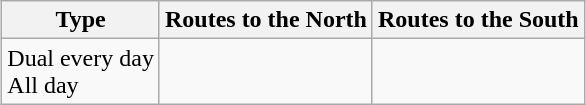<table class="wikitable" style="margin:1em auto;">
<tr>
<th>Type</th>
<th>Routes to the North</th>
<th>Routes to the South</th>
</tr>
<tr>
<td>Dual every day <br>All day</td>
<td></td>
<td></td>
</tr>
</table>
